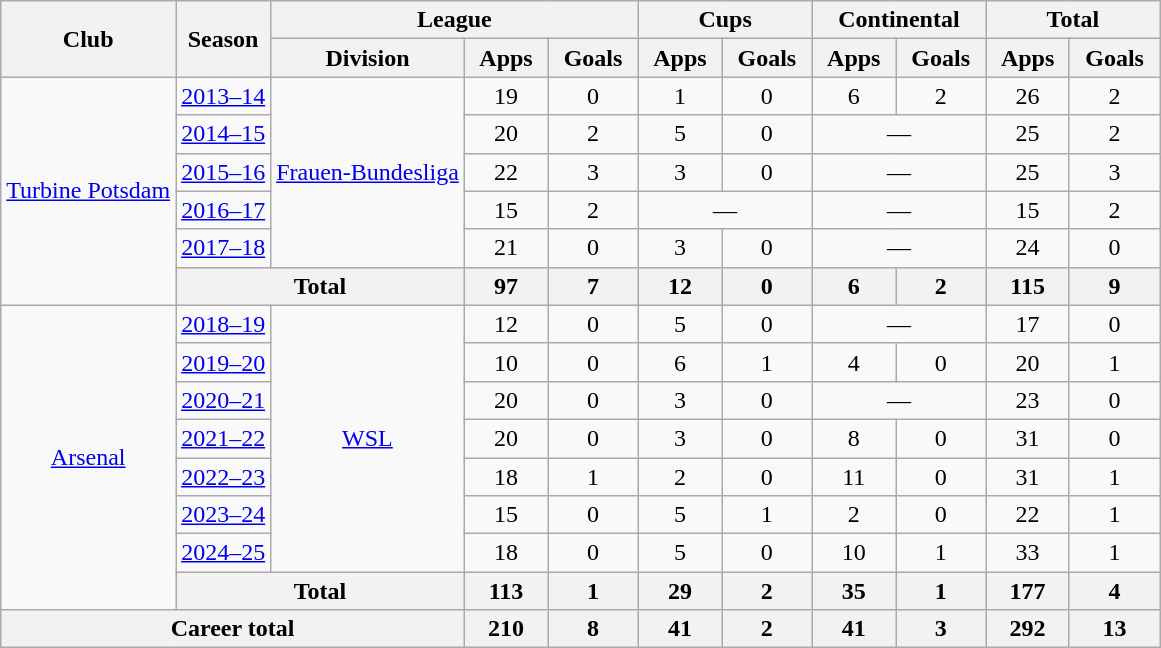<table class="wikitable" style="text-align:center">
<tr>
<th rowspan="2">Club</th>
<th rowspan="2">Season</th>
<th colspan="3">League</th>
<th colspan="2">Cups</th>
<th colspan="2">Continental</th>
<th colspan="2">Total</th>
</tr>
<tr>
<th>Division</th>
<th>Apps</th>
<th>Goals</th>
<th>Apps</th>
<th>Goals</th>
<th>Apps</th>
<th>Goals</th>
<th>Apps</th>
<th>Goals</th>
</tr>
<tr>
<td rowspan="6"><a href='#'>Turbine Potsdam</a></td>
<td><a href='#'>2013–14</a></td>
<td rowspan="5"><a href='#'>Frauen-Bundesliga</a></td>
<td>19</td>
<td>0</td>
<td>1</td>
<td>0</td>
<td>6</td>
<td>2</td>
<td>26</td>
<td>2</td>
</tr>
<tr>
<td><a href='#'>2014–15</a></td>
<td>20</td>
<td>2</td>
<td>5</td>
<td>0</td>
<td colspan="2">—</td>
<td>25</td>
<td>2</td>
</tr>
<tr>
<td><a href='#'>2015–16</a></td>
<td>22</td>
<td>3</td>
<td>3</td>
<td>0</td>
<td colspan="2">—</td>
<td>25</td>
<td>3</td>
</tr>
<tr>
<td><a href='#'>2016–17</a></td>
<td>15</td>
<td>2</td>
<td colspan="2">—</td>
<td colspan="2">—</td>
<td>15</td>
<td>2</td>
</tr>
<tr>
<td><a href='#'>2017–18</a></td>
<td>21</td>
<td>0</td>
<td>3</td>
<td>0</td>
<td colspan="2">—</td>
<td>24</td>
<td>0</td>
</tr>
<tr>
<th colspan="2">Total</th>
<th>97</th>
<th>7</th>
<th>12</th>
<th>0</th>
<th>6</th>
<th>2</th>
<th>115</th>
<th>9</th>
</tr>
<tr>
<td rowspan="8"><a href='#'>Arsenal</a></td>
<td><a href='#'>2018–19</a></td>
<td rowspan="7"><a href='#'>WSL</a></td>
<td>12</td>
<td>0</td>
<td>5</td>
<td>0</td>
<td colspan="2">—</td>
<td>17</td>
<td>0</td>
</tr>
<tr>
<td><a href='#'>2019–20</a></td>
<td>10</td>
<td>0</td>
<td>6</td>
<td>1</td>
<td>4</td>
<td>0</td>
<td>20</td>
<td>1</td>
</tr>
<tr>
<td><a href='#'>2020–21</a></td>
<td>20</td>
<td>0</td>
<td>3</td>
<td>0</td>
<td colspan="2">—</td>
<td>23</td>
<td>0</td>
</tr>
<tr>
<td><a href='#'>2021–22</a></td>
<td>20</td>
<td>0</td>
<td>3</td>
<td>0</td>
<td>8</td>
<td>0</td>
<td>31</td>
<td>0</td>
</tr>
<tr>
<td><a href='#'>2022–23</a></td>
<td>18</td>
<td>1</td>
<td>2</td>
<td>0</td>
<td>11</td>
<td>0</td>
<td>31</td>
<td>1</td>
</tr>
<tr>
<td><a href='#'>2023–24</a></td>
<td>15</td>
<td>0</td>
<td>5</td>
<td>1</td>
<td>2</td>
<td>0</td>
<td>22</td>
<td>1</td>
</tr>
<tr>
<td><a href='#'>2024–25</a></td>
<td>18</td>
<td>0</td>
<td>5</td>
<td>0</td>
<td>10</td>
<td>1</td>
<td>33</td>
<td>1</td>
</tr>
<tr>
<th colspan="2">Total</th>
<th>113</th>
<th>1</th>
<th>29</th>
<th>2</th>
<th>35</th>
<th>1</th>
<th>177</th>
<th>4</th>
</tr>
<tr>
<th colspan="3" width="40%">Career total</th>
<th>210</th>
<th>8</th>
<th>41</th>
<th>2</th>
<th>41</th>
<th>3</th>
<th>292</th>
<th>13</th>
</tr>
</table>
